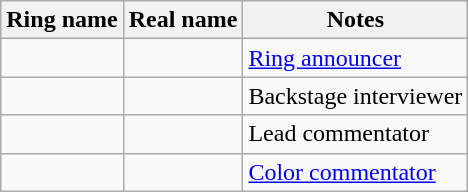<table class="wikitable sortable" align="left center">
<tr>
<th>Ring name</th>
<th>Real name</th>
<th>Notes</th>
</tr>
<tr>
<td></td>
<td></td>
<td><a href='#'>Ring announcer</a></td>
</tr>
<tr>
<td></td>
<td></td>
<td>Backstage interviewer</td>
</tr>
<tr>
<td></td>
<td></td>
<td>Lead commentator</td>
</tr>
<tr>
<td></td>
<td></td>
<td><a href='#'>Color commentator</a></td>
</tr>
</table>
